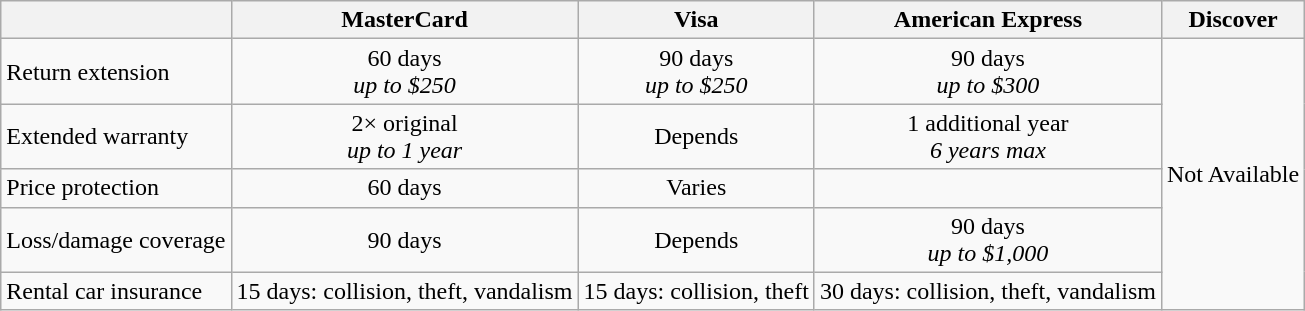<table class="wikitable">
<tr>
<th></th>
<th>MasterCard</th>
<th>Visa</th>
<th>American Express</th>
<th>Discover</th>
</tr>
<tr>
<td>Return extension</td>
<td style="text-align: center;">60 days<br><em>up to $250</em></td>
<td style="text-align: center;">90 days<br><em>up to $250</em></td>
<td style="text-align: center;">90 days<br><em>up to $300</em></td>
<td rowspan="5" style="text-align: center;">Not Available</td>
</tr>
<tr>
<td>Extended warranty</td>
<td style="text-align: center;">2× original<br><em>up to 1 year</em></td>
<td style="text-align: center;">Depends</td>
<td style="text-align: center;">1 additional year<br><em>6 years max</em></td>
</tr>
<tr>
<td>Price protection</td>
<td style="text-align: center;">60 days</td>
<td style="text-align: center;">Varies</td>
<td></td>
</tr>
<tr>
<td>Loss/damage coverage</td>
<td style="text-align: center;">90 days</td>
<td style="text-align: center;">Depends</td>
<td style="text-align: center;">90 days<br><em>up to $1,000</em></td>
</tr>
<tr>
<td>Rental car insurance </td>
<td>15 days: collision, theft, vandalism</td>
<td>15 days: collision, theft</td>
<td>30 days: collision, theft, vandalism</td>
</tr>
</table>
